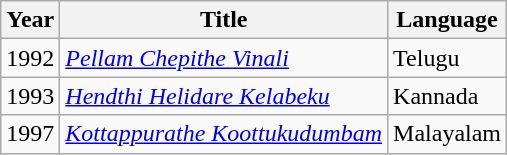<table class="wikitable">
<tr>
<th>Year</th>
<th>Title</th>
<th>Language</th>
</tr>
<tr>
<td>1992</td>
<td><em><a href='#'>Pellam Chepithe Vinali</a></em></td>
<td>Telugu</td>
</tr>
<tr>
<td>1993</td>
<td><em><a href='#'>Hendthi Helidare Kelabeku</a></em></td>
<td>Kannada</td>
</tr>
<tr>
<td>1997</td>
<td><em><a href='#'>Kottappurathe Koottukudumbam</a></em></td>
<td>Malayalam</td>
</tr>
</table>
